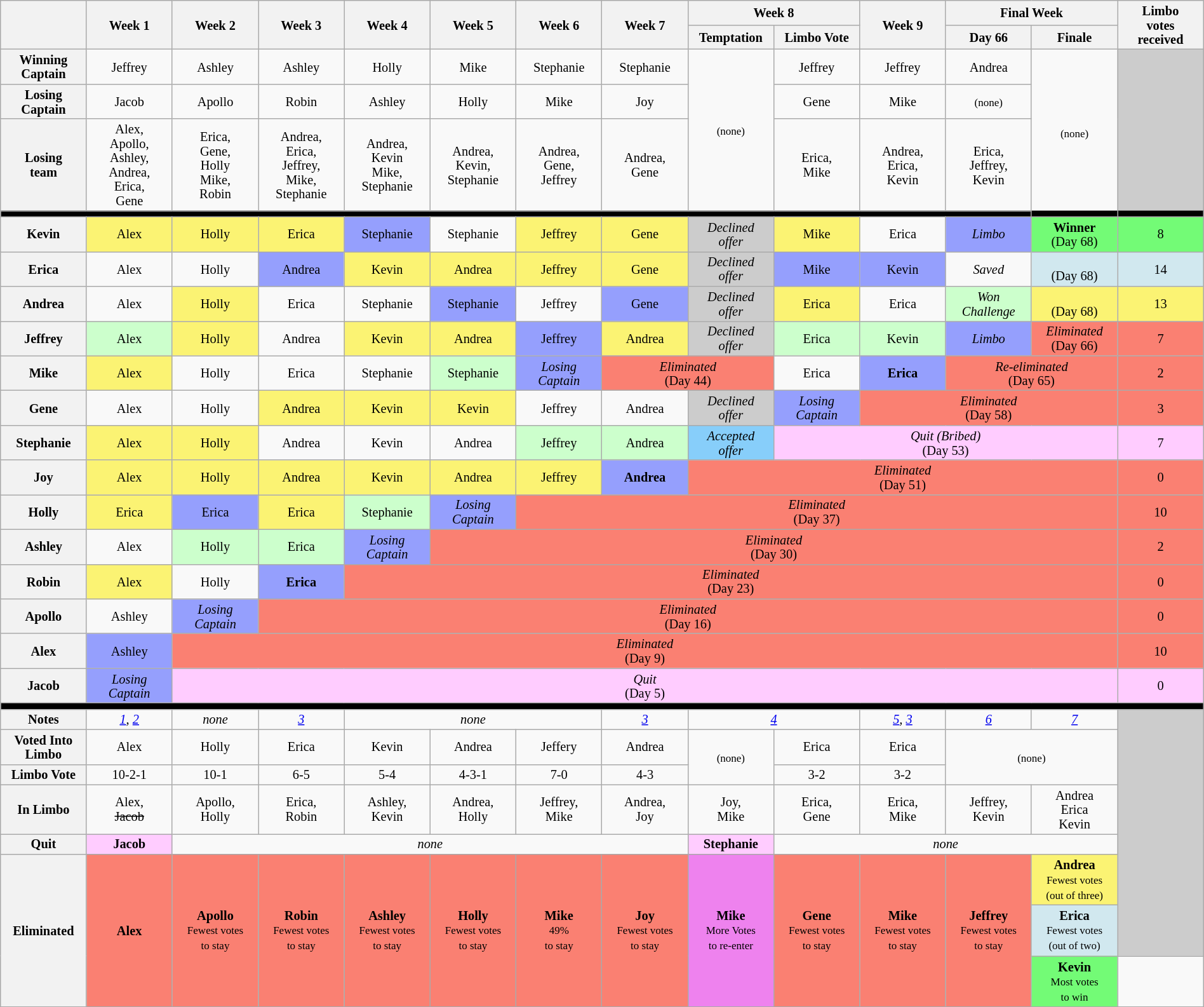<table class="wikitable" style="text-align:center; width:100%; font-size:85%; line-height:15px;">
<tr>
<th rowspan="2" style="width: 6%;"></th>
<th rowspan="2" style="width: 6%;">Week 1</th>
<th rowspan="2" style="width: 6%;">Week 2</th>
<th rowspan="2" style="width: 6%;">Week 3</th>
<th rowspan="2" style="width: 6%;">Week 4</th>
<th rowspan="2" style="width: 6%;">Week 5</th>
<th rowspan="2" style="width: 6%;">Week 6</th>
<th rowspan="2" style="width: 6%;">Week 7</th>
<th colspan="2" style="width: 12%;">Week 8</th>
<th rowspan="2" style="width: 6%;">Week 9</th>
<th colspan="2" style="width: 12%;">Final Week</th>
<th rowspan="2" style="width: 6%;">Limbo<br>votes<br>received</th>
</tr>
<tr>
<th style="width: 6%;">Temptation</th>
<th style="width: 6%;">Limbo Vote</th>
<th style="width: 6%;">Day 66</th>
<th style="width: 6%;">Finale</th>
</tr>
<tr>
<th>Winning<br>Captain</th>
<td>Jeffrey</td>
<td>Ashley</td>
<td>Ashley</td>
<td>Holly</td>
<td>Mike</td>
<td>Stephanie</td>
<td>Stephanie</td>
<td rowspan="3"><small>(none)</small></td>
<td>Jeffrey</td>
<td>Jeffrey</td>
<td>Andrea</td>
<td rowspan="4"><small>(none)</small></td>
<td rowspan="4" style="background:#CCCCCC;"></td>
</tr>
<tr>
<th>Losing<br>Captain</th>
<td>Jacob</td>
<td>Apollo</td>
<td>Robin</td>
<td>Ashley</td>
<td>Holly</td>
<td>Mike</td>
<td>Joy</td>
<td>Gene</td>
<td>Mike</td>
<td><small>(none)</small></td>
</tr>
<tr>
<th>Losing<br>team</th>
<td>Alex,<br>Apollo,<br>Ashley,<br>Andrea,<br>Erica,<br>Gene</td>
<td>Erica,<br>Gene,<br>Holly<br>Mike,<br>Robin</td>
<td>Andrea,<br>Erica,<br>Jeffrey,<br>Mike,<br>Stephanie</td>
<td>Andrea,<br>Kevin<br>Mike,<br>Stephanie</td>
<td>Andrea,<br>Kevin,<br>Stephanie</td>
<td>Andrea,<br>Gene,<br>Jeffrey</td>
<td>Andrea,<br>Gene</td>
<td>Erica,<br>Mike</td>
<td>Andrea,<br>Erica,<br>Kevin</td>
<td>Erica,<br>Jeffrey,<br>Kevin</td>
</tr>
<tr>
<th style="background:#000;" colspan="14"></th>
</tr>
<tr>
<th>Kevin</th>
<td style="background:#FBF373;">Alex</td>
<td style="background:#FBF373;">Holly</td>
<td style="background:#FBF373;">Erica</td>
<td style="background:#959FFD;">Stephanie</td>
<td>Stephanie</td>
<td style="background:#FBF373;">Jeffrey</td>
<td style="background:#FBF373;">Gene</td>
<td style="background:#ccc;"><em>Declined<br>offer</em></td>
<td style="background:#FBF373;">Mike</td>
<td>Erica</td>
<td style="background:#959FFD;"><em>Limbo</em></td>
<td style="background:#73FB76;"><strong>Winner</strong><br>(Day 68)</td>
<td style="background:#73FB76;">8</td>
</tr>
<tr>
<th>Erica</th>
<td>Alex</td>
<td>Holly</td>
<td style="background:#959FFD;">Andrea</td>
<td style="background:#FBF373;">Kevin</td>
<td style="background:#FBF373;">Andrea</td>
<td style="background:#FBF373;">Jeffrey</td>
<td style="background:#FBF373;">Gene</td>
<td style="background:#ccc;"><em>Declined<br>offer</em></td>
<td style="background:#959FFD;">Mike</td>
<td style="background:#959FFD;">Kevin</td>
<td><em>Saved</em></td>
<td style="background:#D1E8EF;"><br>(Day 68)</td>
<td style="background:#D1E8EF;">14</td>
</tr>
<tr>
<th>Andrea</th>
<td>Alex</td>
<td style="background:#FBF373;">Holly</td>
<td>Erica</td>
<td>Stephanie</td>
<td style="background:#959FFD;">Stephanie</td>
<td>Jeffrey</td>
<td style="background:#959FFD;">Gene</td>
<td style="background:#ccc;"><em>Declined<br>offer</em></td>
<td style="background:#FBF373;">Erica</td>
<td>Erica</td>
<td style="background:#cfc;"><em>Won <br>Challenge</em></td>
<td style="background:#fbf373;"><br>(Day 68)</td>
<td style="background:#fbf373;">13</td>
</tr>
<tr>
<th>Jeffrey</th>
<td style="background:#cfc;">Alex</td>
<td style="background:#FBF373;">Holly</td>
<td>Andrea</td>
<td style="background:#FBF373;">Kevin</td>
<td style="background:#FBF373;">Andrea</td>
<td style="background:#959FFD;">Jeffrey</td>
<td style="background:#FBF373;">Andrea</td>
<td style="background:#ccc;"><em>Declined<br>offer</em></td>
<td style="background:#cfc;">Erica</td>
<td style="background:#cfc;">Kevin</td>
<td style="background:#959FFD;"><em>Limbo</em></td>
<td style="background:salmon;"><em>Eliminated</em><br>(Day 66)</td>
<td style="background:salmon;">7</td>
</tr>
<tr>
<th>Mike</th>
<td style="background:#FBF373;">Alex</td>
<td>Holly</td>
<td>Erica</td>
<td>Stephanie</td>
<td style="background:#cfc;">Stephanie</td>
<td style="background:#959FFD;"><em>Losing<br>Captain</em></td>
<td style="background:salmon;" colspan="2"><em>Eliminated</em><br>(Day 44)</td>
<td>Erica</td>
<td style="background:#959FFD;"><strong>Erica</strong></td>
<td style="background:salmon;" colspan="2"><em>Re-eliminated</em><br>(Day 65)</td>
<td style="background:salmon;">2</td>
</tr>
<tr>
<th>Gene</th>
<td>Alex</td>
<td>Holly</td>
<td style="background:#FBF373;">Andrea</td>
<td style="background:#FBF373;">Kevin</td>
<td style="background:#FBF373;">Kevin</td>
<td>Jeffrey</td>
<td>Andrea</td>
<td style="background:#ccc;"><em>Declined<br>offer</em></td>
<td style="background:#959FFD;"><em>Losing<br>Captain</em></td>
<td style="background:salmon;" colspan="3"><em>Eliminated</em><br>(Day 58)</td>
<td style="background:salmon;">3</td>
</tr>
<tr>
<th>Stephanie</th>
<td style="background:#FBF373;">Alex</td>
<td style="background:#FBF373;">Holly</td>
<td>Andrea</td>
<td>Kevin</td>
<td>Andrea</td>
<td style="background:#cfc;">Jeffrey</td>
<td style="background:#cfc;">Andrea</td>
<td style="background:#87cefa;"><em>Accepted<br>offer</em></td>
<td style="background:#fcf;" colspan="4"><em>Quit (Bribed)</em><br>(Day 53)</td>
<td style="background:#fcf;">7</td>
</tr>
<tr>
<th>Joy</th>
<td style="background:#FBF373;">Alex</td>
<td style="background:#FBF373;">Holly</td>
<td style="background:#FBF373;">Andrea</td>
<td style="background:#FBF373;">Kevin</td>
<td style="background:#FBF373;">Andrea</td>
<td style="background:#FBF373;">Jeffrey</td>
<td style="background:#959FFD;"><strong>Andrea </strong></td>
<td style="background:salmon;" colspan="5"><em>Eliminated</em><br>(Day 51)</td>
<td style="background:salmon;">0</td>
</tr>
<tr>
<th>Holly</th>
<td style="background:#FBF373;">Erica</td>
<td style="background:#959FFD;">Erica</td>
<td style="background:#FBF373;">Erica</td>
<td style="background:#cfc;">Stephanie</td>
<td style="background:#959FFD;"><em>Losing<br>Captain</em></td>
<td style="background:salmon;" colspan="7"><em>Eliminated</em><br>(Day 37)</td>
<td style="background:salmon;">10</td>
</tr>
<tr>
<th>Ashley</th>
<td>Alex</td>
<td style="background:#cfc;">Holly</td>
<td style="background:#cfc;">Erica</td>
<td style="background:#959FFD;"><em>Losing<br>Captain</em></td>
<td style="background:salmon;" colspan="8"><em>Eliminated</em><br>(Day 30)</td>
<td style="background:salmon;">2</td>
</tr>
<tr>
<th>Robin</th>
<td style="background:#FBF373;">Alex</td>
<td>Holly</td>
<td style="background:#959FFD;"><strong>Erica</strong></td>
<td style="background:salmon;" colspan="9"><em>Eliminated</em><br>(Day 23)</td>
<td style="background:salmon;">0</td>
</tr>
<tr>
<th>Apollo</th>
<td>Ashley</td>
<td style="background:#959FFD;"><em>Losing<br>Captain</em></td>
<td style="background:salmon;" colspan="10"><em>Eliminated</em><br>(Day 16)</td>
<td style="background:salmon;">0</td>
</tr>
<tr>
<th>Alex</th>
<td style="background:#959FFD;">Ashley</td>
<td style="background:salmon;" colspan="11"><em>Eliminated</em><br>(Day 9)</td>
<td style="background:salmon;">10</td>
</tr>
<tr>
<th>Jacob</th>
<td style="background:#959FFD;"><em>Losing<br>Captain</em></td>
<td style="background:#fcf;" colspan="11"><em>Quit</em><br>(Day 5)</td>
<td style="background:#fcf;">0</td>
</tr>
<tr>
<th style="background:#000;" colspan="14"></th>
</tr>
<tr>
<th>Notes</th>
<td><em><a href='#'>1</a></em>, <em><a href='#'>2</a></em></td>
<td><em>none</em></td>
<td><em><a href='#'>3</a></em></td>
<td colspan=3><em>none</em></td>
<td><em><a href='#'>3</a></em></td>
<td colspan=2><em><a href='#'>4</a></em></td>
<td><em><a href='#'>5</a>, <a href='#'>3</a></em></td>
<td><em><a href='#'>6</a></em></td>
<td><em><a href='#'>7</a></em></td>
<td rowspan="7" style="background:#ccc;"></td>
</tr>
<tr>
<th>Voted Into Limbo</th>
<td>Alex</td>
<td>Holly</td>
<td>Erica</td>
<td>Kevin</td>
<td>Andrea</td>
<td>Jeffery</td>
<td>Andrea</td>
<td rowspan=2><small>(none)</small></td>
<td>Erica</td>
<td>Erica</td>
<td colspan=2 rowspan=2><small>(none)</small></td>
</tr>
<tr>
<th>Limbo Vote</th>
<td>10-2-1</td>
<td>10-1</td>
<td>6-5</td>
<td>5-4</td>
<td>4-3-1</td>
<td>7-0</td>
<td>4-3</td>
<td>3-2</td>
<td>3-2</td>
</tr>
<tr>
<th>In Limbo</th>
<td>Alex,<br><s>Jacob</s></td>
<td>Apollo,<br>Holly</td>
<td>Erica,<br>Robin</td>
<td>Ashley,<br>Kevin</td>
<td>Andrea,<br>Holly</td>
<td>Jeffrey,<br>Mike</td>
<td>Andrea,<br>Joy</td>
<td>Joy,<br>Mike</td>
<td>Erica,<br>Gene</td>
<td>Erica,<br>Mike</td>
<td>Jeffrey,<br>Kevin</td>
<td>Andrea<br>Erica<br> Kevin</td>
</tr>
<tr>
<th>Quit</th>
<td style="background:#fcf;"><strong>Jacob</strong></td>
<td colspan="6"><em>none</em></td>
<td style="background:#fcf;"><strong>Stephanie</strong></td>
<td colspan="4"><em>none</em></td>
</tr>
<tr>
<th rowspan=3>Eliminated</th>
<td rowspan="3" style="background:salmon;"><strong>Alex </strong><br><small></small></td>
<td rowspan="3" style="background:salmon;"><strong>Apollo</strong><br><small>Fewest votes<br>to stay</small></td>
<td rowspan="3" style="background:salmon;"><strong>Robin</strong><br><small>Fewest votes<br>to stay</small></td>
<td rowspan="3" style="background:salmon;"><strong>Ashley</strong><br><small>Fewest votes<br>to stay</small></td>
<td rowspan="3" style="background:salmon;"><strong>Holly</strong><br><small>Fewest votes<br>to stay</small></td>
<td rowspan="3" style="background:salmon;"><strong>Mike</strong><br><small>49%<br>to stay</small></td>
<td rowspan="3" style="background:salmon;"><strong>Joy</strong><br><small>Fewest votes<br>to stay </small></td>
<td rowspan="3" style="background:violet"><strong>Mike</strong><br><small>More Votes<br>to re-enter</small></td>
<td rowspan="3" style="background:salmon;"><strong>Gene</strong><br><small>Fewest votes<br>to stay </small></td>
<td rowspan="3" style="background:salmon;"><strong>Mike </strong><br><small>Fewest votes<br>to stay </small></td>
<td rowspan="3" style="background:salmon;"><strong>Jeffrey </strong><br><small>Fewest votes<br>to stay </small></td>
<td style="background:#fbf373;"><strong>Andrea</strong><br><small>Fewest votes<br>(out of three)</small></td>
</tr>
<tr>
<td style="background:#D1E8EF;"><strong>Erica</strong><br><small>Fewest votes<br>(out of two)</small></td>
</tr>
<tr>
<td style="background:#73FB76;"><strong>Kevin</strong><br><small>Most votes<br>to win</small></td>
</tr>
</table>
